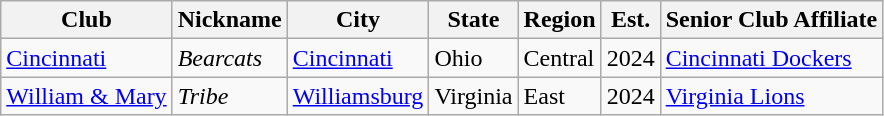<table class="wikitable">
<tr>
<th>Club</th>
<th>Nickname</th>
<th>City</th>
<th>State</th>
<th>Region</th>
<th>Est.</th>
<th>Senior Club Affiliate</th>
</tr>
<tr>
<td><a href='#'>Cincinnati</a></td>
<td><em>Bearcats</em></td>
<td><a href='#'>Cincinnati</a></td>
<td>Ohio</td>
<td>Central</td>
<td>2024</td>
<td><a href='#'>Cincinnati Dockers</a></td>
</tr>
<tr>
<td><a href='#'>William & Mary</a></td>
<td><em>Tribe</em></td>
<td><a href='#'>Williamsburg</a></td>
<td>Virginia</td>
<td>East</td>
<td>2024</td>
<td><a href='#'>Virginia Lions</a></td>
</tr>
</table>
